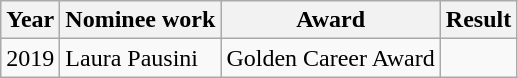<table class="wikitable">
<tr>
<th>Year</th>
<th>Nominee work</th>
<th>Award</th>
<th>Result</th>
</tr>
<tr>
<td rowspan="1">2019</td>
<td>Laura Pausini</td>
<td>Golden Career Award</td>
<td></td>
</tr>
</table>
